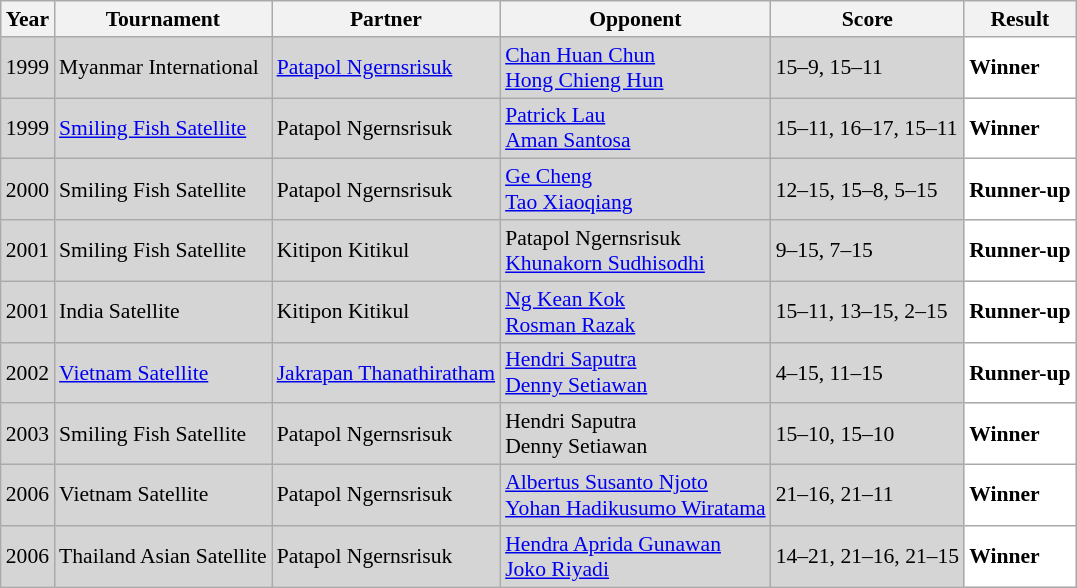<table class="sortable wikitable" style="font-size: 90%;">
<tr>
<th>Year</th>
<th>Tournament</th>
<th>Partner</th>
<th>Opponent</th>
<th>Score</th>
<th>Result</th>
</tr>
<tr style="background:#D5D5D5">
<td align="center">1999</td>
<td align="left">Myanmar International</td>
<td align="left"> <a href='#'>Patapol Ngernsrisuk</a></td>
<td align="left"> <a href='#'>Chan Huan Chun</a> <br>  <a href='#'>Hong Chieng Hun</a></td>
<td align="left">15–9, 15–11</td>
<td style="text-align:left; background:white"> <strong>Winner</strong></td>
</tr>
<tr style="background:#D5D5D5">
<td align="center">1999</td>
<td align="left"><a href='#'>Smiling Fish Satellite</a></td>
<td align="left"> Patapol Ngernsrisuk</td>
<td align="left"> <a href='#'>Patrick Lau</a> <br>  <a href='#'>Aman Santosa</a></td>
<td align="left">15–11, 16–17, 15–11</td>
<td style="text-align:left; background:white"> <strong>Winner</strong></td>
</tr>
<tr style="background:#D5D5D5">
<td align="center">2000</td>
<td align="left">Smiling Fish Satellite</td>
<td align="left"> Patapol Ngernsrisuk</td>
<td align="left"> <a href='#'>Ge Cheng</a> <br>  <a href='#'>Tao Xiaoqiang</a></td>
<td align="left">12–15, 15–8, 5–15</td>
<td style="text-align:left; background:white"> <strong>Runner-up</strong></td>
</tr>
<tr style="background:#D5D5D5">
<td align="center">2001</td>
<td align="left">Smiling Fish Satellite</td>
<td align="left"> Kitipon Kitikul</td>
<td align="left"> Patapol Ngernsrisuk <br>  <a href='#'>Khunakorn Sudhisodhi</a></td>
<td align="left">9–15, 7–15</td>
<td style="text-align:left; background:white"> <strong>Runner-up</strong></td>
</tr>
<tr style="background:#D5D5D5">
<td align="center">2001</td>
<td align="left">India Satellite</td>
<td align="left"> Kitipon Kitikul</td>
<td align="left"> <a href='#'>Ng Kean Kok</a> <br>  <a href='#'>Rosman Razak</a></td>
<td align="left">15–11, 13–15, 2–15</td>
<td style="text-align:left; background:white"> <strong>Runner-up</strong></td>
</tr>
<tr style="background:#D5D5D5">
<td align="center">2002</td>
<td align="left"><a href='#'>Vietnam Satellite</a></td>
<td align="left"> <a href='#'>Jakrapan Thanathiratham</a></td>
<td align="left"> <a href='#'>Hendri Saputra</a> <br>  <a href='#'>Denny Setiawan</a></td>
<td align="left">4–15, 11–15</td>
<td style="text-align:left; background:white"> <strong>Runner-up</strong></td>
</tr>
<tr style="background:#D5D5D5">
<td align="center">2003</td>
<td align="left">Smiling Fish Satellite</td>
<td align="left"> Patapol Ngernsrisuk</td>
<td align="left"> Hendri Saputra <br>  Denny Setiawan</td>
<td align="left">15–10, 15–10</td>
<td style="text-align:left; background:white"> <strong>Winner</strong></td>
</tr>
<tr style="background:#D5D5D5">
<td align="center">2006</td>
<td align="left">Vietnam Satellite</td>
<td align="left"> Patapol Ngernsrisuk</td>
<td align="left"> <a href='#'>Albertus Susanto Njoto</a> <br>  <a href='#'>Yohan Hadikusumo Wiratama</a></td>
<td align="left">21–16, 21–11</td>
<td style="text-align:left; background:white"> <strong>Winner</strong></td>
</tr>
<tr style="background:#D5D5D5">
<td align="center">2006</td>
<td align="left">Thailand Asian Satellite</td>
<td align="left"> Patapol Ngernsrisuk</td>
<td align="left"> <a href='#'>Hendra Aprida Gunawan</a> <br>  <a href='#'>Joko Riyadi</a></td>
<td align="left">14–21, 21–16, 21–15</td>
<td style="text-align:left; background:white"> <strong>Winner</strong></td>
</tr>
</table>
